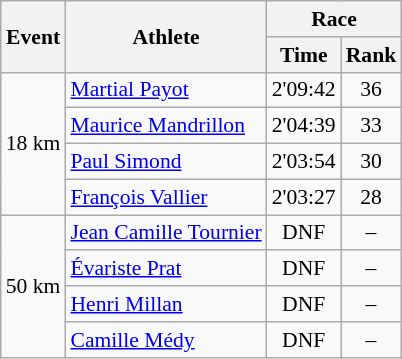<table class="wikitable" border="1" style="font-size:90%">
<tr>
<th rowspan=2>Event</th>
<th rowspan=2>Athlete</th>
<th colspan=2>Race</th>
</tr>
<tr>
<th>Time</th>
<th>Rank</th>
</tr>
<tr>
<td rowspan=4>18 km</td>
<td><a href='#'>Martial Payot</a></td>
<td align=center>2'09:42</td>
<td align=center>36</td>
</tr>
<tr>
<td><a href='#'>Maurice Mandrillon</a></td>
<td align=center>2'04:39</td>
<td align=center>33</td>
</tr>
<tr>
<td><a href='#'>Paul Simond</a></td>
<td align=center>2'03:54</td>
<td align=center>30</td>
</tr>
<tr>
<td><a href='#'>François Vallier</a></td>
<td align=center>2'03:27</td>
<td align=center>28</td>
</tr>
<tr>
<td rowspan=4>50 km</td>
<td><a href='#'>Jean Camille Tournier</a></td>
<td align=center>DNF</td>
<td align=center>–</td>
</tr>
<tr>
<td><a href='#'>Évariste Prat</a></td>
<td align=center>DNF</td>
<td align=center>–</td>
</tr>
<tr>
<td><a href='#'>Henri Millan</a></td>
<td align=center>DNF</td>
<td align=center>–</td>
</tr>
<tr>
<td><a href='#'>Camille Médy</a></td>
<td align=center>DNF</td>
<td align=center>–</td>
</tr>
</table>
